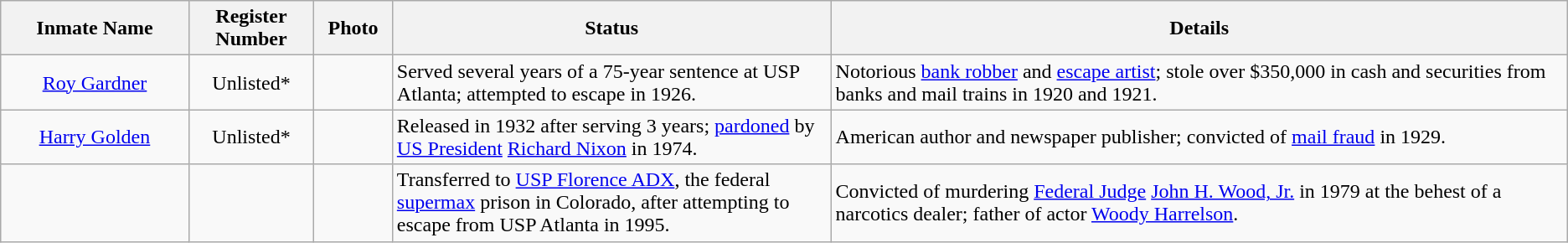<table class="wikitable sortable">
<tr>
<th width=12%>Inmate Name</th>
<th width=8%>Register Number</th>
<th width=5%>Photo</th>
<th width=28%>Status</th>
<th width=52%>Details</th>
</tr>
<tr>
<td align="center"><a href='#'>Roy Gardner</a></td>
<td align="center">Unlisted*</td>
<td></td>
<td>Served several years of a 75-year sentence at USP Atlanta; attempted to escape in 1926.</td>
<td>Notorious <a href='#'>bank robber</a> and <a href='#'>escape artist</a>; stole over $350,000 in cash and securities from banks and mail trains in 1920 and 1921.</td>
</tr>
<tr>
<td align="center"><a href='#'>Harry Golden</a></td>
<td align="center">Unlisted*</td>
<td></td>
<td>Released in 1932 after serving 3 years; <a href='#'>pardoned</a> by <a href='#'>US President</a> <a href='#'>Richard Nixon</a> in 1974.</td>
<td>American author and newspaper publisher; convicted of <a href='#'>mail fraud</a> in 1929.</td>
</tr>
<tr>
<td align="center"></td>
<td align="center"></td>
<td></td>
<td>Transferred to <a href='#'>USP Florence ADX</a>, the federal <a href='#'>supermax</a> prison in Colorado, after attempting to escape from USP Atlanta in 1995.</td>
<td>Convicted of murdering <a href='#'>Federal Judge</a> <a href='#'>John H. Wood, Jr.</a> in 1979 at the behest of a narcotics dealer; father of actor <a href='#'>Woody Harrelson</a>.</td>
</tr>
</table>
